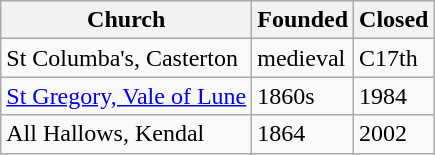<table class="wikitable">
<tr>
<th>Church</th>
<th>Founded</th>
<th>Closed</th>
</tr>
<tr>
<td>St Columba's, Casterton</td>
<td>medieval</td>
<td>C17th</td>
</tr>
<tr>
<td><a href='#'>St Gregory, Vale of Lune</a></td>
<td>1860s</td>
<td>1984</td>
</tr>
<tr>
<td>All Hallows, Kendal</td>
<td>1864</td>
<td>2002</td>
</tr>
</table>
